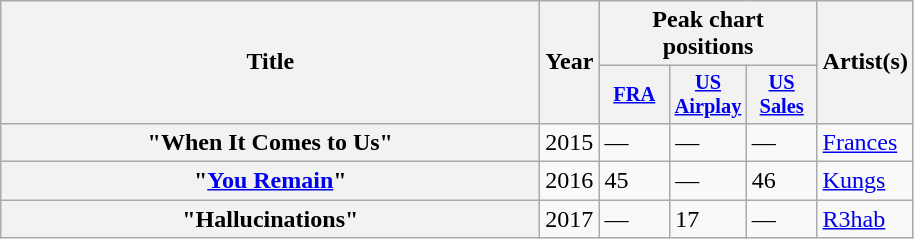<table class="wikitable plainrowheaders">
<tr>
<th rowspan="2" scope="col" style="width:22em;">Title</th>
<th rowspan="2" scope="col" style="width:1em;">Year</th>
<th colspan="3" scope="col">Peak chart positions</th>
<th rowspan="2" scope="col">Artist(s)</th>
</tr>
<tr>
<th scope="col" style="width:3em;font-size:85%;"><a href='#'>FRA</a><br></th>
<th scope="col" style="width:3em;font-size:85%;"><a href='#'>US<br>Airplay</a><br></th>
<th scope="col" style="width:3em;font-size:85%;"><a href='#'>US<br>Sales</a><br></th>
</tr>
<tr>
<th scope="row">"When It Comes to Us"</th>
<td>2015</td>
<td>—</td>
<td>—</td>
<td>—</td>
<td><a href='#'>Frances</a></td>
</tr>
<tr>
<th scope="row">"<a href='#'>You Remain</a>"</th>
<td>2016</td>
<td>45</td>
<td>—</td>
<td>46</td>
<td><a href='#'>Kungs</a></td>
</tr>
<tr>
<th scope="row">"Hallucinations"</th>
<td>2017</td>
<td>—</td>
<td>17</td>
<td>—</td>
<td><a href='#'>R3hab</a></td>
</tr>
</table>
